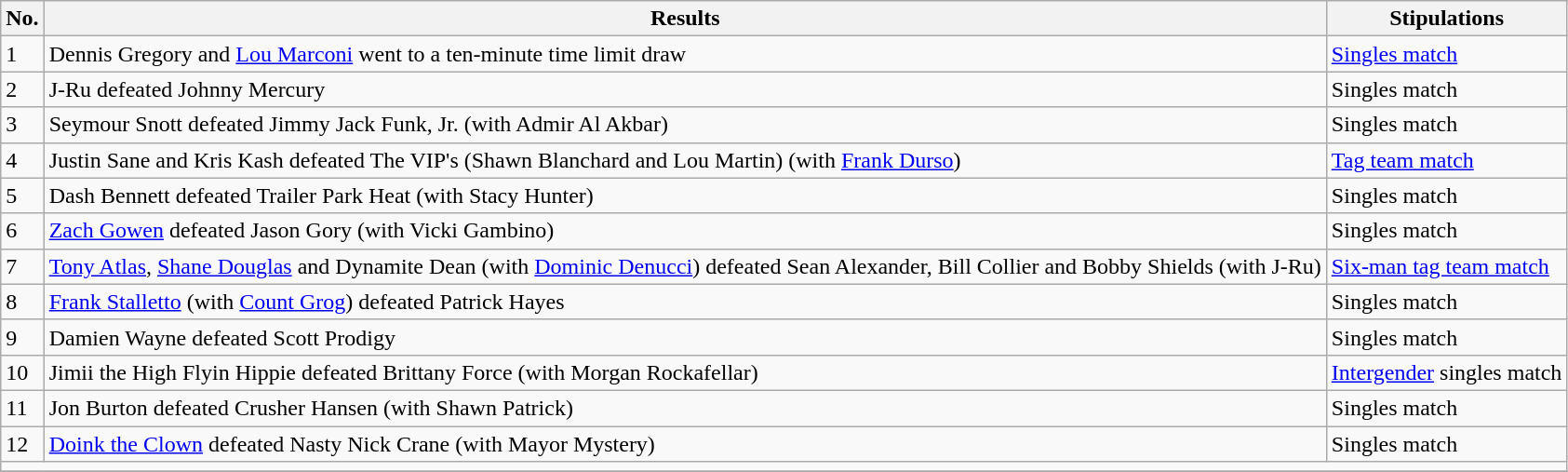<table class="wikitable">
<tr>
<th><strong>No.</strong></th>
<th><strong>Results</strong></th>
<th><strong>Stipulations</strong></th>
</tr>
<tr>
<td>1</td>
<td>Dennis Gregory and <a href='#'>Lou Marconi</a> went to a ten-minute time limit draw</td>
<td><a href='#'>Singles match</a></td>
</tr>
<tr>
<td>2</td>
<td>J-Ru defeated Johnny Mercury</td>
<td>Singles match</td>
</tr>
<tr>
<td>3</td>
<td>Seymour Snott defeated Jimmy Jack Funk, Jr. (with Admir Al Akbar)</td>
<td>Singles match</td>
</tr>
<tr>
<td>4</td>
<td>Justin Sane and Kris Kash defeated The VIP's (Shawn Blanchard and Lou Martin) (with <a href='#'>Frank Durso</a>)</td>
<td><a href='#'>Tag team match</a></td>
</tr>
<tr>
<td>5</td>
<td>Dash Bennett defeated Trailer Park Heat (with Stacy Hunter)</td>
<td>Singles match</td>
</tr>
<tr>
<td>6</td>
<td><a href='#'>Zach Gowen</a> defeated Jason Gory (with Vicki Gambino)</td>
<td>Singles match</td>
</tr>
<tr>
<td>7</td>
<td><a href='#'>Tony Atlas</a>, <a href='#'>Shane Douglas</a> and Dynamite Dean (with <a href='#'>Dominic Denucci</a>) defeated Sean Alexander, Bill Collier and Bobby Shields (with J-Ru)</td>
<td><a href='#'>Six-man tag team match</a></td>
</tr>
<tr>
<td>8</td>
<td><a href='#'>Frank Stalletto</a> (with <a href='#'>Count Grog</a>) defeated Patrick Hayes</td>
<td>Singles match</td>
</tr>
<tr>
<td>9</td>
<td>Damien Wayne defeated Scott Prodigy</td>
<td>Singles match</td>
</tr>
<tr>
<td>10</td>
<td>Jimii the High Flyin Hippie defeated Brittany Force (with Morgan Rockafellar)</td>
<td><a href='#'>Intergender</a> singles match</td>
</tr>
<tr>
<td>11</td>
<td>Jon Burton defeated Crusher Hansen (with Shawn Patrick)</td>
<td>Singles match</td>
</tr>
<tr>
<td>12</td>
<td><a href='#'>Doink the Clown</a> defeated Nasty Nick Crane (with Mayor Mystery)</td>
<td>Singles match</td>
</tr>
<tr>
<td colspan="4"></td>
</tr>
<tr>
</tr>
</table>
